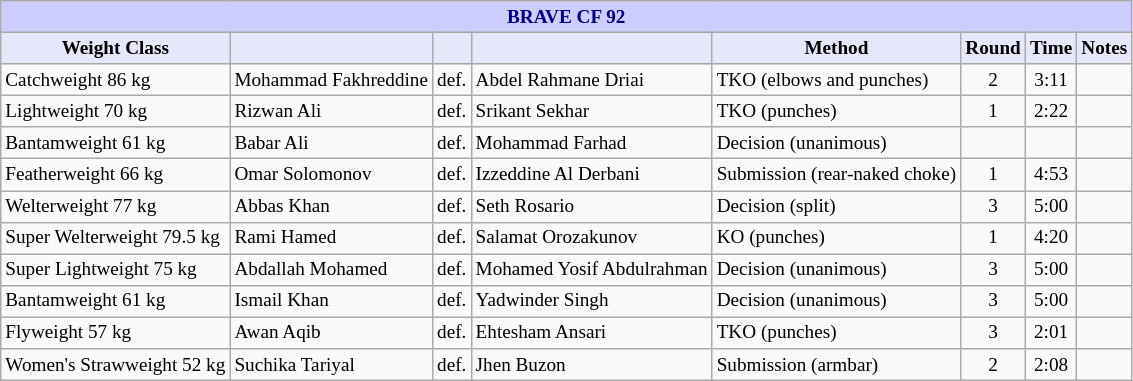<table class="wikitable" style="font-size: 80%;">
<tr>
<th colspan="8" style="background-color: #ccf; color: #000080; text-align: center;"><strong>BRAVE CF 92</strong></th>
</tr>
<tr>
<th colspan="1" style="background-color: #E6E8FA; color: #000000; text-align: center;">Weight Class</th>
<th colspan="1" style="background-color: #E6E8FA; color: #000000; text-align: center;"></th>
<th colspan="1" style="background-color: #E6E8FA; color: #000000; text-align: center;"></th>
<th colspan="1" style="background-color: #E6E8FA; color: #000000; text-align: center;"></th>
<th colspan="1" style="background-color: #E6E8FA; color: #000000; text-align: center;">Method</th>
<th colspan="1" style="background-color: #E6E8FA; color: #000000; text-align: center;">Round</th>
<th colspan="1" style="background-color: #E6E8FA; color: #000000; text-align: center;">Time</th>
<th colspan="1" style="background-color: #E6E8FA; color: #000000; text-align: center;">Notes</th>
</tr>
<tr>
<td>Catchweight 86 kg</td>
<td> Mohammad Fakhreddine</td>
<td>def.</td>
<td> Abdel Rahmane Driai</td>
<td>TKO (elbows and punches)</td>
<td align=center>2</td>
<td align=center>3:11</td>
<td></td>
</tr>
<tr>
<td>Lightweight 70 kg</td>
<td> Rizwan Ali</td>
<td>def.</td>
<td> Srikant Sekhar</td>
<td>TKO (punches)</td>
<td align=center>1</td>
<td align=center>2:22</td>
<td></td>
</tr>
<tr>
<td>Bantamweight 61 kg</td>
<td> Babar Ali</td>
<td>def.</td>
<td> Mohammad Farhad</td>
<td>Decision (unanimous)</td>
<td align=center></td>
<td align=center></td>
<td></td>
</tr>
<tr>
<td>Featherweight 66 kg</td>
<td> Omar Solomonov</td>
<td>def.</td>
<td> Izzeddine Al Derbani</td>
<td>Submission (rear-naked choke)</td>
<td align=center>1</td>
<td align=center>4:53</td>
<td></td>
</tr>
<tr>
<td>Welterweight 77 kg</td>
<td> Abbas Khan</td>
<td>def.</td>
<td> Seth Rosario</td>
<td>Decision (split)</td>
<td align=center>3</td>
<td align=center>5:00</td>
<td></td>
</tr>
<tr>
<td>Super Welterweight 79.5 kg</td>
<td> Rami Hamed</td>
<td>def.</td>
<td> Salamat Orozakunov</td>
<td>KO (punches)</td>
<td align=center>1</td>
<td align=center>4:20</td>
<td></td>
</tr>
<tr>
<td>Super Lightweight 75 kg</td>
<td> Abdallah Mohamed</td>
<td>def.</td>
<td> Mohamed Yosif Abdulrahman</td>
<td>Decision (unanimous)</td>
<td align=center>3</td>
<td align=center>5:00</td>
<td></td>
</tr>
<tr>
<td>Bantamweight 61 kg</td>
<td> Ismail Khan</td>
<td>def.</td>
<td> Yadwinder Singh</td>
<td>Decision (unanimous)</td>
<td align=center>3</td>
<td align=center>5:00</td>
<td></td>
</tr>
<tr>
<td>Flyweight 57 kg</td>
<td> Awan Aqib</td>
<td>def.</td>
<td> Ehtesham Ansari</td>
<td>TKO (punches)</td>
<td align=center>3</td>
<td align=center>2:01</td>
<td></td>
</tr>
<tr>
<td>Women's Strawweight 52 kg</td>
<td> Suchika Tariyal</td>
<td>def.</td>
<td> Jhen Buzon</td>
<td>Submission (armbar)</td>
<td align=center>2</td>
<td align=center>2:08</td>
<td></td>
</tr>
</table>
